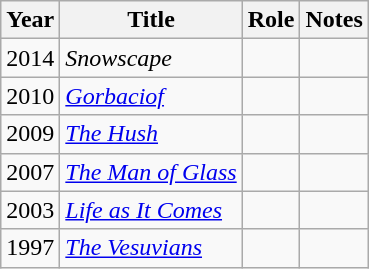<table class="wikitable sortable">
<tr>
<th>Year</th>
<th>Title</th>
<th>Role</th>
<th class="unsortable">Notes</th>
</tr>
<tr>
<td>2014</td>
<td><em>Snowscape</em></td>
<td></td>
<td></td>
</tr>
<tr>
<td>2010</td>
<td><em><a href='#'>Gorbaciof</a></em></td>
<td></td>
<td></td>
</tr>
<tr>
<td>2009</td>
<td><em><a href='#'>The Hush</a></em></td>
<td></td>
<td></td>
</tr>
<tr>
<td>2007</td>
<td><em><a href='#'>The Man of Glass</a></em></td>
<td></td>
<td></td>
</tr>
<tr>
<td>2003</td>
<td><em><a href='#'>Life as It Comes</a></em></td>
<td></td>
<td></td>
</tr>
<tr>
<td>1997</td>
<td><em><a href='#'>The Vesuvians</a></em></td>
<td></td>
<td></td>
</tr>
</table>
